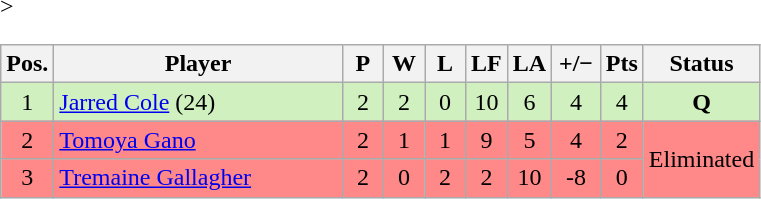<table class="wikitable" style="text-align:center; margin: 1em auto 1em auto, align:left">
<tr>
<th width=20>Pos.</th>
<th width=185>Player</th>
<th width=20>P</th>
<th width=20>W</th>
<th width=20>L</th>
<th width=20>LF</th>
<th width=20>LA</th>
<th width=25>+/−</th>
<th width=20>Pts</th>
<th width=70>Status</th>
</tr>
<tr style="background:#D0F0C0;" -->>
<td>1</td>
<td align=left> <a href='#'>Jarred Cole</a> (24)</td>
<td>2</td>
<td>2</td>
<td>0</td>
<td>10</td>
<td>6</td>
<td>4</td>
<td>4</td>
<td rowspan=1><strong>Q</strong></td>
</tr>
<tr style="background:#FF8888; -->">
<td>2</td>
<td align=left> <a href='#'>Tomoya Gano</a></td>
<td>2</td>
<td>1</td>
<td>1</td>
<td>9</td>
<td>5</td>
<td>4</td>
<td>2</td>
<td rowspan=2>Eliminated</td>
</tr>
<tr style="background:#FF8888; -->">
<td>3</td>
<td align=left> <a href='#'>Tremaine Gallagher</a></td>
<td>2</td>
<td>0</td>
<td>2</td>
<td>2</td>
<td>10</td>
<td>-8</td>
<td>0</td>
</tr>
</table>
